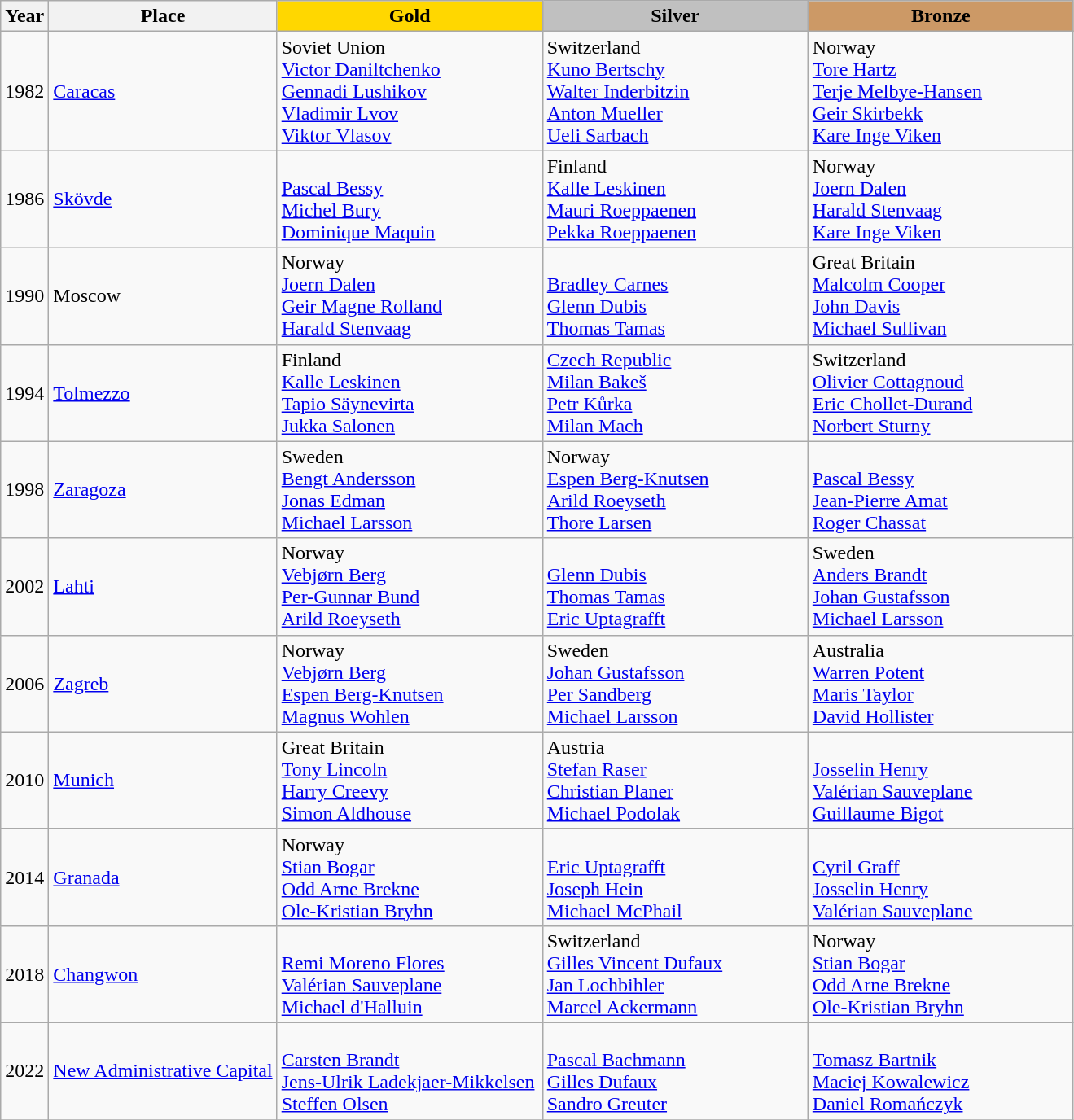<table class="wikitable">
<tr>
<th>Year</th>
<th>Place</th>
<th style="background:gold"    width="210">Gold</th>
<th style="background:silver"  width="210">Silver</th>
<th style="background:#cc9966" width="210">Bronze</th>
</tr>
<tr>
<td>1982</td>
<td> <a href='#'>Caracas</a></td>
<td> Soviet Union<br><a href='#'>Victor Daniltchenko</a><br><a href='#'>Gennadi Lushikov</a><br><a href='#'>Vladimir Lvov</a><br><a href='#'>Viktor Vlasov</a></td>
<td> Switzerland<br><a href='#'>Kuno Bertschy</a><br><a href='#'>Walter Inderbitzin</a><br><a href='#'>Anton Mueller</a><br><a href='#'>Ueli Sarbach</a></td>
<td> Norway<br><a href='#'>Tore Hartz</a><br><a href='#'>Terje Melbye-Hansen</a><br><a href='#'>Geir Skirbekk</a><br><a href='#'>Kare Inge Viken</a></td>
</tr>
<tr>
<td>1986</td>
<td> <a href='#'>Skövde</a></td>
<td><br><a href='#'>Pascal Bessy</a><br><a href='#'>Michel Bury</a><br><a href='#'>Dominique Maquin</a></td>
<td> Finland<br><a href='#'>Kalle Leskinen</a><br><a href='#'>Mauri Roeppaenen</a><br><a href='#'>Pekka Roeppaenen</a></td>
<td> Norway<br><a href='#'>Joern Dalen</a><br><a href='#'>Harald Stenvaag</a><br><a href='#'>Kare Inge Viken</a></td>
</tr>
<tr>
<td>1990</td>
<td> Moscow</td>
<td> Norway<br><a href='#'>Joern Dalen</a><br><a href='#'>Geir Magne Rolland</a><br><a href='#'>Harald Stenvaag</a></td>
<td><br><a href='#'>Bradley Carnes</a><br><a href='#'>Glenn Dubis</a><br><a href='#'>Thomas Tamas</a></td>
<td> Great Britain<br><a href='#'>Malcolm Cooper</a><br><a href='#'>John Davis</a><br><a href='#'>Michael Sullivan</a></td>
</tr>
<tr>
<td>1994</td>
<td> <a href='#'>Tolmezzo</a></td>
<td> Finland<br><a href='#'>Kalle Leskinen</a><br><a href='#'>Tapio Säynevirta</a><br><a href='#'>Jukka Salonen</a></td>
<td> <a href='#'>Czech Republic</a><br><a href='#'>Milan Bakeš</a><br><a href='#'>Petr Kůrka</a><br><a href='#'>Milan Mach</a></td>
<td> Switzerland<br><a href='#'>Olivier Cottagnoud</a><br><a href='#'>Eric Chollet-Durand</a><br><a href='#'>Norbert Sturny</a></td>
</tr>
<tr>
<td>1998</td>
<td> <a href='#'>Zaragoza</a></td>
<td> Sweden<br><a href='#'>Bengt Andersson</a><br><a href='#'>Jonas Edman</a><br><a href='#'>Michael Larsson</a></td>
<td> Norway<br><a href='#'>Espen Berg-Knutsen</a><br><a href='#'>Arild Roeyseth</a><br><a href='#'>Thore Larsen</a></td>
<td><br><a href='#'>Pascal Bessy</a><br><a href='#'>Jean-Pierre Amat</a><br><a href='#'>Roger Chassat</a></td>
</tr>
<tr>
<td>2002</td>
<td> <a href='#'>Lahti</a></td>
<td> Norway<br><a href='#'>Vebjørn Berg</a><br><a href='#'>Per-Gunnar Bund</a><br><a href='#'>Arild Roeyseth</a></td>
<td><br><a href='#'>Glenn Dubis</a><br><a href='#'>Thomas Tamas</a><br><a href='#'>Eric Uptagrafft</a></td>
<td> Sweden<br><a href='#'>Anders Brandt</a><br><a href='#'>Johan Gustafsson</a><br><a href='#'>Michael Larsson</a></td>
</tr>
<tr>
<td>2006</td>
<td> <a href='#'>Zagreb</a></td>
<td> Norway<br><a href='#'>Vebjørn Berg</a><br><a href='#'>Espen Berg-Knutsen</a><br><a href='#'>Magnus Wohlen</a></td>
<td> Sweden<br><a href='#'>Johan Gustafsson</a><br><a href='#'>Per Sandberg</a><br><a href='#'>Michael Larsson</a></td>
<td> Australia<br><a href='#'>Warren Potent</a><br><a href='#'>Maris Taylor</a><br><a href='#'>David Hollister</a></td>
</tr>
<tr>
<td>2010</td>
<td> <a href='#'>Munich</a></td>
<td> Great Britain<br><a href='#'>Tony Lincoln</a><br><a href='#'>Harry Creevy</a><br><a href='#'>Simon Aldhouse</a></td>
<td> Austria<br><a href='#'>Stefan Raser</a><br><a href='#'>Christian Planer</a><br><a href='#'>Michael Podolak</a></td>
<td><br><a href='#'>Josselin Henry</a><br><a href='#'>Valérian Sauveplane</a><br><a href='#'>Guillaume Bigot</a></td>
</tr>
<tr>
<td>2014</td>
<td> <a href='#'>Granada</a></td>
<td> Norway<br><a href='#'>Stian Bogar</a><br><a href='#'>Odd Arne Brekne</a><br><a href='#'>Ole-Kristian Bryhn</a></td>
<td><br><a href='#'>Eric Uptagrafft</a><br><a href='#'>Joseph Hein</a><br><a href='#'>Michael McPhail</a></td>
<td><br><a href='#'>Cyril Graff</a><br><a href='#'>Josselin Henry</a><br><a href='#'>Valérian Sauveplane</a></td>
</tr>
<tr>
<td>2018</td>
<td> <a href='#'>Changwon</a></td>
<td><br><a href='#'>Remi Moreno Flores</a><br><a href='#'>Valérian Sauveplane</a><br><a href='#'>Michael d'Halluin</a></td>
<td> Switzerland<br><a href='#'>Gilles Vincent Dufaux</a><br><a href='#'>Jan Lochbihler</a><br><a href='#'>Marcel Ackermann</a></td>
<td> Norway<br><a href='#'>Stian Bogar</a><br><a href='#'>Odd Arne Brekne</a><br><a href='#'>Ole-Kristian Bryhn</a></td>
</tr>
<tr>
<td>2022</td>
<td> <a href='#'>New Administrative Capital</a></td>
<td><br><a href='#'>Carsten Brandt</a><br><a href='#'>Jens-Ulrik Ladekjaer-Mikkelsen</a><br><a href='#'>Steffen Olsen</a></td>
<td><br><a href='#'>Pascal Bachmann</a><br><a href='#'>Gilles Dufaux</a><br><a href='#'>Sandro Greuter</a></td>
<td><br><a href='#'>Tomasz Bartnik</a><br><a href='#'>Maciej Kowalewicz</a><br><a href='#'>Daniel Romańczyk</a></td>
</tr>
<tr>
</tr>
</table>
